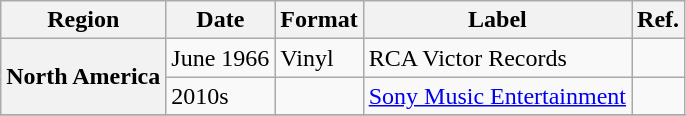<table class="wikitable plainrowheaders">
<tr>
<th scope="col">Region</th>
<th scope="col">Date</th>
<th scope="col">Format</th>
<th scope="col">Label</th>
<th scope="col">Ref.</th>
</tr>
<tr>
<th scope="row" rowspan="2">North America</th>
<td>June 1966</td>
<td>Vinyl</td>
<td>RCA Victor Records</td>
<td></td>
</tr>
<tr>
<td>2010s</td>
<td></td>
<td><a href='#'>Sony Music Entertainment</a></td>
<td></td>
</tr>
<tr>
</tr>
</table>
